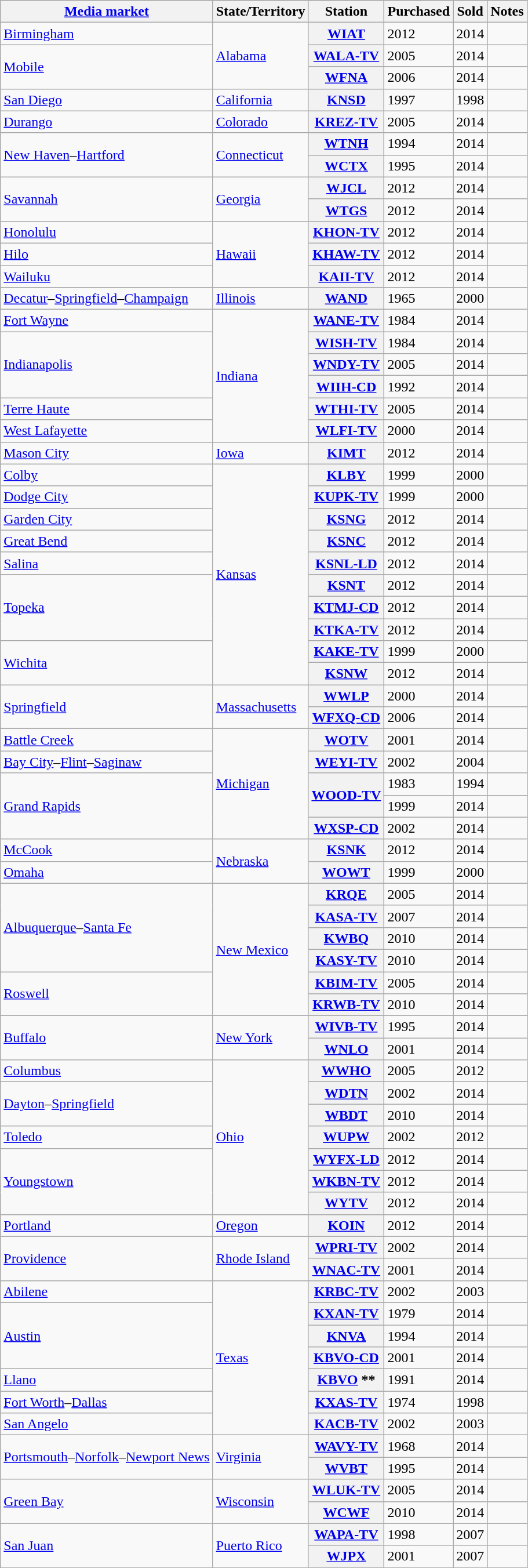<table class="wikitable sortable">
<tr>
<th scope="col"><a href='#'>Media market</a></th>
<th scope="col">State/Territory</th>
<th scope="col">Station</th>
<th scope="col">Purchased</th>
<th scope="col">Sold</th>
<th scope="col" class="unsortable">Notes</th>
</tr>
<tr>
<td><a href='#'>Birmingham</a></td>
<td rowspan="3"><a href='#'>Alabama</a></td>
<th scope="row"><a href='#'>WIAT</a></th>
<td>2012</td>
<td>2014</td>
<td></td>
</tr>
<tr>
<td rowspan="2"><a href='#'>Mobile</a></td>
<th scope="row"><a href='#'>WALA-TV</a></th>
<td>2005</td>
<td>2014</td>
<td></td>
</tr>
<tr>
<th scope="row"><a href='#'>WFNA</a></th>
<td>2006</td>
<td>2014</td>
<td></td>
</tr>
<tr>
<td><a href='#'>San Diego</a></td>
<td><a href='#'>California</a></td>
<th scope="row"><a href='#'>KNSD</a></th>
<td>1997</td>
<td>1998</td>
<td></td>
</tr>
<tr>
<td><a href='#'>Durango</a></td>
<td><a href='#'>Colorado</a></td>
<th scope="row"><a href='#'>KREZ-TV</a></th>
<td>2005</td>
<td>2014</td>
<td></td>
</tr>
<tr>
<td rowspan="2"><a href='#'>New Haven</a>–<a href='#'>Hartford</a></td>
<td rowspan="2"><a href='#'>Connecticut</a></td>
<th scope="row"><a href='#'>WTNH</a></th>
<td>1994</td>
<td>2014</td>
<td></td>
</tr>
<tr>
<th scope="row"><a href='#'>WCTX</a></th>
<td>1995</td>
<td>2014</td>
<td></td>
</tr>
<tr>
<td rowspan="2"><a href='#'>Savannah</a></td>
<td rowspan="2"><a href='#'>Georgia</a></td>
<th scope="row"><a href='#'>WJCL</a></th>
<td>2012</td>
<td>2014</td>
<td></td>
</tr>
<tr>
<th scope="row"><a href='#'>WTGS</a></th>
<td>2012</td>
<td>2014</td>
<td></td>
</tr>
<tr>
<td><a href='#'>Honolulu</a></td>
<td rowspan="3"><a href='#'>Hawaii</a></td>
<th scope="row"><a href='#'>KHON-TV</a></th>
<td>2012</td>
<td>2014</td>
<td></td>
</tr>
<tr>
<td><a href='#'>Hilo</a></td>
<th scope="row"><a href='#'>KHAW-TV</a></th>
<td>2012</td>
<td>2014</td>
<td></td>
</tr>
<tr>
<td><a href='#'>Wailuku</a></td>
<th scope="row"><a href='#'>KAII-TV</a></th>
<td>2012</td>
<td>2014</td>
<td></td>
</tr>
<tr>
<td><a href='#'>Decatur</a>–<a href='#'>Springfield</a>–<a href='#'>Champaign</a></td>
<td><a href='#'>Illinois</a></td>
<th scope="row"><a href='#'>WAND</a></th>
<td>1965</td>
<td>2000</td>
<td></td>
</tr>
<tr>
<td><a href='#'>Fort Wayne</a></td>
<td rowspan="6"><a href='#'>Indiana</a></td>
<th scope="row"><a href='#'>WANE-TV</a></th>
<td>1984</td>
<td>2014</td>
<td></td>
</tr>
<tr>
<td rowspan="3"><a href='#'>Indianapolis</a></td>
<th scope="row"><a href='#'>WISH-TV</a></th>
<td>1984</td>
<td>2014</td>
<td></td>
</tr>
<tr>
<th scope="row"><a href='#'>WNDY-TV</a></th>
<td>2005</td>
<td>2014</td>
<td></td>
</tr>
<tr>
<th scope="row"><a href='#'>WIIH-CD</a></th>
<td>1992</td>
<td>2014</td>
<td></td>
</tr>
<tr>
<td><a href='#'>Terre Haute</a></td>
<th scope="row"><a href='#'>WTHI-TV</a></th>
<td>2005</td>
<td>2014</td>
<td></td>
</tr>
<tr>
<td><a href='#'>West Lafayette</a></td>
<th scope="row"><a href='#'>WLFI-TV</a></th>
<td>2000</td>
<td>2014</td>
<td></td>
</tr>
<tr>
<td><a href='#'>Mason City</a></td>
<td><a href='#'>Iowa</a></td>
<th scope="row"><a href='#'>KIMT</a></th>
<td>2012</td>
<td>2014</td>
<td></td>
</tr>
<tr>
<td><a href='#'>Colby</a></td>
<td rowspan="10"><a href='#'>Kansas</a></td>
<th scope="row"><a href='#'>KLBY</a></th>
<td>1999</td>
<td>2000</td>
<td></td>
</tr>
<tr>
<td><a href='#'>Dodge City</a></td>
<th scope="row"><a href='#'>KUPK-TV</a></th>
<td>1999</td>
<td>2000</td>
<td></td>
</tr>
<tr>
<td><a href='#'>Garden City</a></td>
<th scope="row"><a href='#'>KSNG</a></th>
<td>2012</td>
<td>2014</td>
<td></td>
</tr>
<tr>
<td><a href='#'>Great Bend</a></td>
<th scope="row"><a href='#'>KSNC</a></th>
<td>2012</td>
<td>2014</td>
<td></td>
</tr>
<tr>
<td><a href='#'>Salina</a></td>
<th scope="row"><a href='#'>KSNL-LD</a></th>
<td>2012</td>
<td>2014</td>
<td></td>
</tr>
<tr>
<td rowspan="3"><a href='#'>Topeka</a></td>
<th scope="row"><a href='#'>KSNT</a></th>
<td>2012</td>
<td>2014</td>
<td></td>
</tr>
<tr>
<th scope="row"><a href='#'>KTMJ-CD</a></th>
<td>2012</td>
<td>2014</td>
<td></td>
</tr>
<tr>
<th scope="row"><a href='#'>KTKA-TV</a></th>
<td>2012</td>
<td>2014</td>
<td></td>
</tr>
<tr>
<td rowspan="2"><a href='#'>Wichita</a></td>
<th scope="row"><a href='#'>KAKE-TV</a></th>
<td>1999</td>
<td>2000</td>
<td></td>
</tr>
<tr>
<th scope="row"><a href='#'>KSNW</a></th>
<td>2012</td>
<td>2014</td>
<td></td>
</tr>
<tr>
<td rowspan="2"><a href='#'>Springfield</a></td>
<td rowspan="2"><a href='#'>Massachusetts</a></td>
<th scope="row"><a href='#'>WWLP</a></th>
<td>2000</td>
<td>2014</td>
<td></td>
</tr>
<tr>
<th scope="row"><a href='#'>WFXQ-CD</a></th>
<td>2006</td>
<td>2014</td>
<td></td>
</tr>
<tr>
<td><a href='#'>Battle Creek</a></td>
<td rowspan="5"><a href='#'>Michigan</a></td>
<th scope="row"><a href='#'>WOTV</a></th>
<td>2001</td>
<td>2014</td>
<td></td>
</tr>
<tr>
<td><a href='#'>Bay City</a>–<a href='#'>Flint</a>–<a href='#'>Saginaw</a></td>
<th scope="row"><a href='#'>WEYI-TV</a></th>
<td>2002</td>
<td>2004</td>
<td></td>
</tr>
<tr>
<td rowspan="3"><a href='#'>Grand Rapids</a></td>
<th rowspan="2"><a href='#'>WOOD-TV</a></th>
<td>1983</td>
<td>1994</td>
<td></td>
</tr>
<tr>
<td>1999</td>
<td>2014</td>
<td></td>
</tr>
<tr>
<th scope="row"><a href='#'>WXSP-CD</a></th>
<td>2002</td>
<td>2014</td>
<td></td>
</tr>
<tr>
<td><a href='#'>McCook</a></td>
<td rowspan="2"><a href='#'>Nebraska</a></td>
<th scope="row"><a href='#'>KSNK</a></th>
<td>2012</td>
<td>2014</td>
<td></td>
</tr>
<tr>
<td><a href='#'>Omaha</a></td>
<th scope="row"><a href='#'>WOWT</a></th>
<td>1999</td>
<td>2000</td>
<td></td>
</tr>
<tr>
<td rowspan="4"><a href='#'>Albuquerque</a>–<a href='#'>Santa Fe</a></td>
<td rowspan="6"><a href='#'>New Mexico</a></td>
<th scope="row"><a href='#'>KRQE</a></th>
<td>2005</td>
<td>2014</td>
<td></td>
</tr>
<tr>
<th scope="row"><a href='#'>KASA-TV</a></th>
<td>2007</td>
<td>2014</td>
<td></td>
</tr>
<tr>
<th scope="row"><a href='#'>KWBQ</a></th>
<td>2010</td>
<td>2014</td>
<td></td>
</tr>
<tr>
<th scope="row"><a href='#'>KASY-TV</a></th>
<td>2010</td>
<td>2014</td>
<td></td>
</tr>
<tr>
<td rowspan="2"><a href='#'>Roswell</a></td>
<th scope="row"><a href='#'>KBIM-TV</a></th>
<td>2005</td>
<td>2014</td>
<td></td>
</tr>
<tr>
<th scope="row"><a href='#'>KRWB-TV</a></th>
<td>2010</td>
<td>2014</td>
<td></td>
</tr>
<tr>
<td rowspan="2"><a href='#'>Buffalo</a></td>
<td rowspan="2"><a href='#'>New York</a></td>
<th scope="row"><a href='#'>WIVB-TV</a></th>
<td>1995</td>
<td>2014</td>
<td></td>
</tr>
<tr>
<th scope="row"><a href='#'>WNLO</a></th>
<td>2001</td>
<td>2014</td>
<td></td>
</tr>
<tr>
<td><a href='#'>Columbus</a></td>
<td rowspan="7"><a href='#'>Ohio</a></td>
<th scope="row"><a href='#'>WWHO</a></th>
<td>2005</td>
<td>2012</td>
<td></td>
</tr>
<tr>
<td rowspan="2"><a href='#'>Dayton</a>–<a href='#'>Springfield</a></td>
<th scope="row"><a href='#'>WDTN</a></th>
<td>2002</td>
<td>2014</td>
<td></td>
</tr>
<tr>
<th scope="row"><a href='#'>WBDT</a></th>
<td>2010</td>
<td>2014</td>
<td></td>
</tr>
<tr>
<td><a href='#'>Toledo</a></td>
<th scope="row"><a href='#'>WUPW</a></th>
<td>2002</td>
<td>2012</td>
<td></td>
</tr>
<tr>
<td rowspan="3"><a href='#'>Youngstown</a></td>
<th scope="row"><a href='#'>WYFX-LD</a></th>
<td>2012</td>
<td>2014</td>
<td></td>
</tr>
<tr>
<th scope="row"><a href='#'>WKBN-TV</a></th>
<td>2012</td>
<td>2014</td>
<td></td>
</tr>
<tr>
<th scope="row"><a href='#'>WYTV</a></th>
<td>2012</td>
<td>2014</td>
<td></td>
</tr>
<tr>
<td><a href='#'>Portland</a></td>
<td><a href='#'>Oregon</a></td>
<th scope="row"><a href='#'>KOIN</a></th>
<td>2012</td>
<td>2014</td>
<td></td>
</tr>
<tr>
<td rowspan="2"><a href='#'>Providence</a></td>
<td rowspan="2"><a href='#'>Rhode Island</a></td>
<th scope="row"><a href='#'>WPRI-TV</a></th>
<td>2002</td>
<td>2014</td>
<td></td>
</tr>
<tr>
<th scope="row"><a href='#'>WNAC-TV</a></th>
<td>2001</td>
<td>2014</td>
<td></td>
</tr>
<tr>
<td><a href='#'>Abilene</a></td>
<td rowspan="7"><a href='#'>Texas</a></td>
<th scope="row"><a href='#'>KRBC-TV</a></th>
<td>2002</td>
<td>2003</td>
<td></td>
</tr>
<tr>
<td rowspan="3"><a href='#'>Austin</a></td>
<th scope="row"><a href='#'>KXAN-TV</a></th>
<td>1979</td>
<td>2014</td>
<td></td>
</tr>
<tr>
<th scope="row"><a href='#'>KNVA</a></th>
<td>1994</td>
<td>2014</td>
<td></td>
</tr>
<tr>
<th scope="row"><a href='#'>KBVO-CD</a></th>
<td>2001</td>
<td>2014</td>
<td></td>
</tr>
<tr>
<td><a href='#'>Llano</a></td>
<th scope="row"><a href='#'>KBVO</a> **</th>
<td>1991</td>
<td>2014</td>
<td></td>
</tr>
<tr>
<td><a href='#'>Fort Worth</a>–<a href='#'>Dallas</a></td>
<th scope="row"><a href='#'>KXAS-TV</a></th>
<td>1974</td>
<td>1998</td>
<td></td>
</tr>
<tr>
<td><a href='#'>San Angelo</a></td>
<th scope="row"><a href='#'>KACB-TV</a></th>
<td>2002</td>
<td>2003</td>
<td></td>
</tr>
<tr>
<td rowspan="2"><a href='#'>Portsmouth</a>–<a href='#'>Norfolk</a>–<a href='#'>Newport News</a></td>
<td rowspan="2"><a href='#'>Virginia</a></td>
<th scope="row"><a href='#'>WAVY-TV</a></th>
<td>1968</td>
<td>2014</td>
<td></td>
</tr>
<tr>
<th scope="row"><a href='#'>WVBT</a></th>
<td>1995</td>
<td>2014</td>
<td></td>
</tr>
<tr>
<td rowspan="2"><a href='#'>Green Bay</a></td>
<td rowspan="2"><a href='#'>Wisconsin</a></td>
<th scope="row"><a href='#'>WLUK-TV</a></th>
<td>2005</td>
<td>2014</td>
<td></td>
</tr>
<tr>
<th scope="row"><a href='#'>WCWF</a></th>
<td>2010</td>
<td>2014</td>
<td></td>
</tr>
<tr>
<td rowspan="2"><a href='#'>San Juan</a></td>
<td rowspan="2"><a href='#'>Puerto Rico</a></td>
<th scope="row"><a href='#'>WAPA-TV</a></th>
<td>1998</td>
<td>2007</td>
<td></td>
</tr>
<tr>
<th scope="row"><a href='#'>WJPX</a></th>
<td>2001</td>
<td>2007</td>
<td></td>
</tr>
</table>
